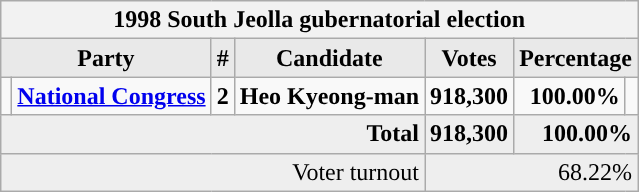<table class="wikitable">
<tr>
<th colspan="7">1998 South Jeolla gubernatorial election</th>
</tr>
<tr>
<th style="background-color:#E9E9E9" colspan=2>Party</th>
<th style="background-color:#E9E9E9">#</th>
<th style="background-color:#E9E9E9">Candidate</th>
<th style="background-color:#E9E9E9">Votes</th>
<th style="background-color:#E9E9E9" colspan=2>Percentage</th>
</tr>
<tr style="font-weight:bold">
<td></td>
<td align=left><a href='#'>National Congress</a></td>
<td align=center>2</td>
<td align=left>Heo Kyeong-man</td>
<td align=right>918,300</td>
<td align=right>100.00%</td>
<td align=right></td>
</tr>
<tr bgcolor="#EEEEEE" style="font-weight:bold">
<td colspan="4" align=right>Total</td>
<td align=right>918,300</td>
<td align=right colspan=2>100.00%</td>
</tr>
<tr bgcolor="#EEEEEE">
<td colspan="4" align="right">Voter turnout</td>
<td colspan="3" align="right">68.22%</td>
</tr>
</table>
